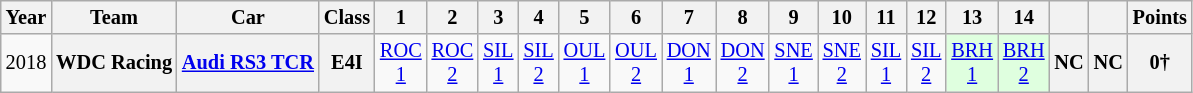<table class="wikitable" style="text-align:center; font-size:85%">
<tr>
<th>Year</th>
<th>Team</th>
<th>Car</th>
<th>Class</th>
<th>1</th>
<th>2</th>
<th>3</th>
<th>4</th>
<th>5</th>
<th>6</th>
<th>7</th>
<th>8</th>
<th>9</th>
<th>10</th>
<th>11</th>
<th>12</th>
<th>13</th>
<th>14</th>
<th></th>
<th></th>
<th>Points</th>
</tr>
<tr>
<td>2018</td>
<th nowrap>WDC Racing</th>
<th nowrap><a href='#'>Audi RS3 TCR</a></th>
<th align=center><strong><span>E4I</span></strong></th>
<td style="background:#;"><a href='#'>ROC<br>1</a></td>
<td style="background:#;"><a href='#'>ROC<br>2</a></td>
<td style="background:#;"><a href='#'>SIL<br>1</a></td>
<td style="background:#;"><a href='#'>SIL<br>2</a></td>
<td style="background:#;"><a href='#'>OUL<br>1</a></td>
<td style="background:#;"><a href='#'>OUL<br>2</a></td>
<td style="background:#;"><a href='#'>DON<br>1</a></td>
<td style="background:#;"><a href='#'>DON<br>2</a></td>
<td style="background:#;"><a href='#'>SNE<br>1</a></td>
<td style="background:#;"><a href='#'>SNE<br>2</a></td>
<td style="background:#;"><a href='#'>SIL<br>1</a></td>
<td style="background:#;"><a href='#'>SIL<br>2</a></td>
<td style="background:#dfffdf;"><a href='#'>BRH<br>1</a><br></td>
<td style="background:#dfffdf;"><a href='#'>BRH<br>2</a><br></td>
<th>NC</th>
<th>NC</th>
<th><strong>0†</strong></th>
</tr>
</table>
